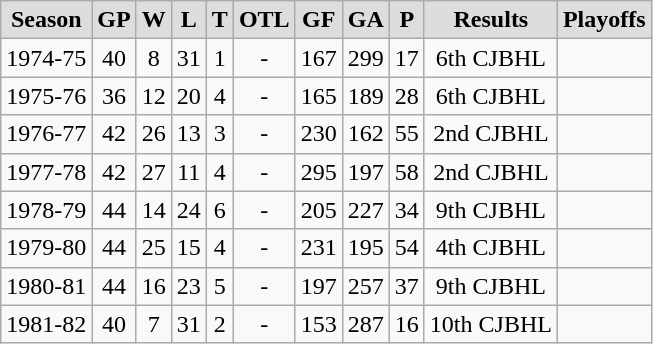<table class="wikitable">
<tr align="center"  bgcolor="#dddddd">
<td><strong>Season</strong></td>
<td><strong>GP</strong></td>
<td><strong>W</strong></td>
<td><strong>L</strong></td>
<td><strong>T</strong></td>
<td><strong>OTL</strong></td>
<td><strong>GF</strong></td>
<td><strong>GA</strong></td>
<td><strong>P</strong></td>
<td><strong>Results</strong></td>
<td><strong>Playoffs</strong></td>
</tr>
<tr align="center">
<td>1974-75</td>
<td>40</td>
<td>8</td>
<td>31</td>
<td>1</td>
<td>-</td>
<td>167</td>
<td>299</td>
<td>17</td>
<td>6th CJBHL</td>
<td></td>
</tr>
<tr align="center">
<td>1975-76</td>
<td>36</td>
<td>12</td>
<td>20</td>
<td>4</td>
<td>-</td>
<td>165</td>
<td>189</td>
<td>28</td>
<td>6th CJBHL</td>
<td></td>
</tr>
<tr align="center">
<td>1976-77</td>
<td>42</td>
<td>26</td>
<td>13</td>
<td>3</td>
<td>-</td>
<td>230</td>
<td>162</td>
<td>55</td>
<td>2nd CJBHL</td>
<td></td>
</tr>
<tr align="center">
<td>1977-78</td>
<td>42</td>
<td>27</td>
<td>11</td>
<td>4</td>
<td>-</td>
<td>295</td>
<td>197</td>
<td>58</td>
<td>2nd CJBHL</td>
<td></td>
</tr>
<tr align="center">
<td>1978-79</td>
<td>44</td>
<td>14</td>
<td>24</td>
<td>6</td>
<td>-</td>
<td>205</td>
<td>227</td>
<td>34</td>
<td>9th CJBHL</td>
<td></td>
</tr>
<tr align="center">
<td>1979-80</td>
<td>44</td>
<td>25</td>
<td>15</td>
<td>4</td>
<td>-</td>
<td>231</td>
<td>195</td>
<td>54</td>
<td>4th CJBHL</td>
<td></td>
</tr>
<tr align="center">
<td>1980-81</td>
<td>44</td>
<td>16</td>
<td>23</td>
<td>5</td>
<td>-</td>
<td>197</td>
<td>257</td>
<td>37</td>
<td>9th CJBHL</td>
<td></td>
</tr>
<tr align="center">
<td>1981-82</td>
<td>40</td>
<td>7</td>
<td>31</td>
<td>2</td>
<td>-</td>
<td>153</td>
<td>287</td>
<td>16</td>
<td>10th CJBHL</td>
<td></td>
</tr>
</table>
